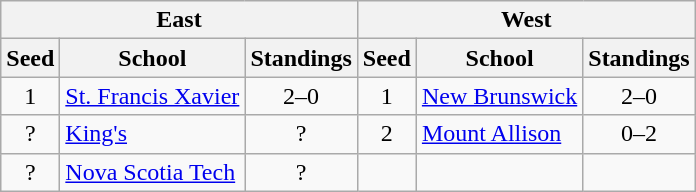<table class="wikitable">
<tr>
<th colspan=3>East</th>
<th colspan=3>West</th>
</tr>
<tr>
<th>Seed</th>
<th>School</th>
<th>Standings</th>
<th>Seed</th>
<th>School</th>
<th>Standings</th>
</tr>
<tr>
<td align=center>1</td>
<td><a href='#'>St. Francis Xavier</a></td>
<td align=center>2–0</td>
<td align=center>1</td>
<td><a href='#'>New Brunswick</a></td>
<td align=center>2–0</td>
</tr>
<tr>
<td align=center>?</td>
<td><a href='#'>King's</a></td>
<td align=center>?</td>
<td align=center>2</td>
<td><a href='#'>Mount Allison</a></td>
<td align=center>0–2</td>
</tr>
<tr>
<td align=center>?</td>
<td><a href='#'>Nova Scotia Tech</a></td>
<td align=center>?</td>
<td></td>
<td></td>
<td></td>
</tr>
</table>
